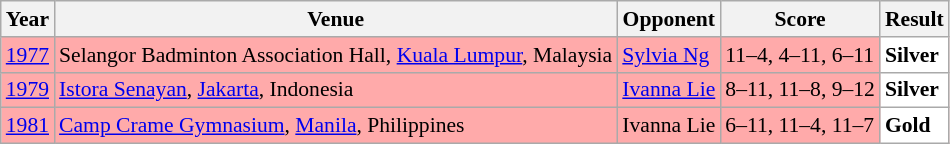<table class="sortable wikitable" style="font-size: 90%;">
<tr>
<th>Year</th>
<th>Venue</th>
<th>Opponent</th>
<th>Score</th>
<th>Result</th>
</tr>
<tr style="background:#FFAAAA">
<td align="center"><a href='#'>1977</a></td>
<td align="left">Selangor Badminton Association Hall, <a href='#'>Kuala Lumpur</a>, Malaysia</td>
<td align="left"> <a href='#'>Sylvia Ng</a></td>
<td align="left">11–4, 4–11, 6–11</td>
<td style="text-align:left; background:white"> <strong>Silver</strong></td>
</tr>
<tr style="background:#FFAAAA">
<td align="center"><a href='#'>1979</a></td>
<td align="left"><a href='#'>Istora Senayan</a>, <a href='#'>Jakarta</a>, Indonesia</td>
<td align="left"> <a href='#'>Ivanna Lie</a></td>
<td align="left">8–11, 11–8, 9–12</td>
<td style="text-align:left; background:white"> <strong>Silver</strong></td>
</tr>
<tr style="background:#FFAAAA">
<td align="center"><a href='#'>1981</a></td>
<td align="left"><a href='#'>Camp Crame Gymnasium</a>, <a href='#'>Manila</a>, Philippines</td>
<td align="left"> Ivanna Lie</td>
<td align="left">6–11, 11–4, 11–7</td>
<td style="text-align:left; background:white"> <strong>Gold</strong></td>
</tr>
</table>
